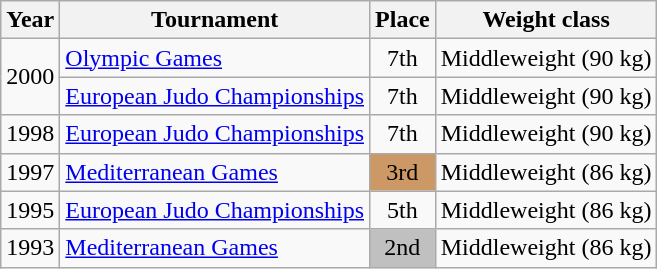<table class=wikitable>
<tr>
<th>Year</th>
<th>Tournament</th>
<th>Place</th>
<th>Weight class</th>
</tr>
<tr>
<td rowspan=2>2000</td>
<td><a href='#'>Olympic Games</a></td>
<td align="center">7th</td>
<td>Middleweight (90 kg)</td>
</tr>
<tr>
<td><a href='#'>European Judo Championships</a></td>
<td align="center">7th</td>
<td>Middleweight (90 kg)</td>
</tr>
<tr>
<td>1998</td>
<td><a href='#'>European Judo Championships</a></td>
<td align="center">7th</td>
<td>Middleweight (90 kg)</td>
</tr>
<tr>
<td>1997</td>
<td><a href='#'>Mediterranean Games</a></td>
<td bgcolor="cc9966" align="center">3rd</td>
<td>Middleweight (86 kg)</td>
</tr>
<tr>
<td>1995</td>
<td><a href='#'>European Judo Championships</a></td>
<td align="center">5th</td>
<td>Middleweight (86 kg)</td>
</tr>
<tr>
<td>1993</td>
<td><a href='#'>Mediterranean Games</a></td>
<td bgcolor="silver" align="center">2nd</td>
<td>Middleweight (86 kg)</td>
</tr>
</table>
